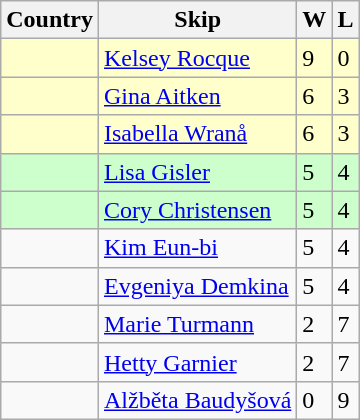<table class=wikitable>
<tr>
<th>Country</th>
<th>Skip</th>
<th>W</th>
<th>L</th>
</tr>
<tr bgcolor=#ffffcc>
<td></td>
<td><a href='#'>Kelsey Rocque</a></td>
<td>9</td>
<td>0</td>
</tr>
<tr bgcolor=#ffffcc>
<td></td>
<td><a href='#'>Gina Aitken</a></td>
<td>6</td>
<td>3</td>
</tr>
<tr bgcolor=#ffffcc>
<td></td>
<td><a href='#'>Isabella Wranå</a></td>
<td>6</td>
<td>3</td>
</tr>
<tr bgcolor=#ccffcc>
<td></td>
<td><a href='#'>Lisa Gisler</a></td>
<td>5</td>
<td>4</td>
</tr>
<tr bgcolor=#ccffcc>
<td></td>
<td><a href='#'>Cory Christensen</a></td>
<td>5</td>
<td>4</td>
</tr>
<tr>
<td></td>
<td><a href='#'>Kim Eun-bi</a></td>
<td>5</td>
<td>4</td>
</tr>
<tr>
<td></td>
<td><a href='#'>Evgeniya Demkina</a></td>
<td>5</td>
<td>4</td>
</tr>
<tr>
<td></td>
<td><a href='#'>Marie Turmann</a></td>
<td>2</td>
<td>7</td>
</tr>
<tr>
<td></td>
<td><a href='#'>Hetty Garnier</a></td>
<td>2</td>
<td>7</td>
</tr>
<tr>
<td></td>
<td><a href='#'>Alžběta Baudyšová</a></td>
<td>0</td>
<td>9</td>
</tr>
</table>
